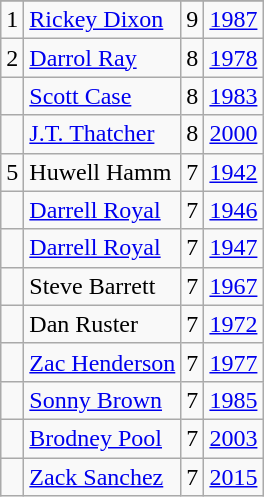<table class="wikitable">
<tr>
</tr>
<tr>
<td>1</td>
<td><a href='#'>Rickey Dixon</a></td>
<td>9</td>
<td><a href='#'>1987</a></td>
</tr>
<tr>
<td>2</td>
<td><a href='#'>Darrol Ray</a></td>
<td>8</td>
<td><a href='#'>1978</a></td>
</tr>
<tr>
<td></td>
<td><a href='#'>Scott Case</a></td>
<td>8</td>
<td><a href='#'>1983</a></td>
</tr>
<tr>
<td></td>
<td><a href='#'>J.T. Thatcher</a></td>
<td>8</td>
<td><a href='#'>2000</a></td>
</tr>
<tr>
<td>5</td>
<td>Huwell Hamm</td>
<td>7</td>
<td><a href='#'>1942</a></td>
</tr>
<tr>
<td></td>
<td><a href='#'>Darrell Royal</a></td>
<td>7</td>
<td><a href='#'>1946</a></td>
</tr>
<tr>
<td></td>
<td><a href='#'>Darrell Royal</a></td>
<td>7</td>
<td><a href='#'>1947</a></td>
</tr>
<tr>
<td></td>
<td>Steve Barrett</td>
<td>7</td>
<td><a href='#'>1967</a></td>
</tr>
<tr>
<td></td>
<td>Dan Ruster</td>
<td>7</td>
<td><a href='#'>1972</a></td>
</tr>
<tr>
<td></td>
<td><a href='#'>Zac Henderson</a></td>
<td>7</td>
<td><a href='#'>1977</a></td>
</tr>
<tr>
<td></td>
<td><a href='#'>Sonny Brown</a></td>
<td>7</td>
<td><a href='#'>1985</a></td>
</tr>
<tr>
<td></td>
<td><a href='#'>Brodney Pool</a></td>
<td>7</td>
<td><a href='#'>2003</a></td>
</tr>
<tr>
<td></td>
<td><a href='#'>Zack Sanchez</a></td>
<td>7</td>
<td><a href='#'>2015</a></td>
</tr>
</table>
